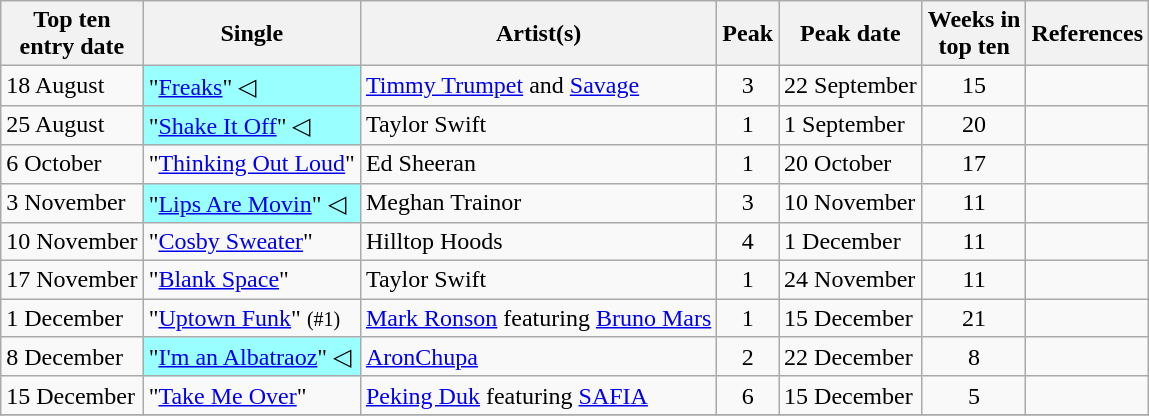<table class="wikitable sortable">
<tr>
<th>Top ten<br>entry date</th>
<th>Single</th>
<th>Artist(s)</th>
<th data-sort-type="number">Peak</th>
<th>Peak date</th>
<th data-sort-type="number">Weeks in<br>top ten</th>
<th>References</th>
</tr>
<tr>
<td>18 August</td>
<td style="background:#9ff;">"<a href='#'>Freaks</a>" ◁</td>
<td><a href='#'>Timmy Trumpet</a> and <a href='#'>Savage</a></td>
<td style="text-align:center;">3</td>
<td>22 September</td>
<td style="text-align:center;">15</td>
<td style="text-align:center;"></td>
</tr>
<tr>
<td>25 August</td>
<td style="background:#9ff;">"<a href='#'>Shake It Off</a>" ◁</td>
<td>Taylor Swift</td>
<td style="text-align:center;">1</td>
<td>1 September</td>
<td style="text-align:center;">20</td>
<td style="text-align:center;"></td>
</tr>
<tr>
<td>6 October</td>
<td>"<a href='#'>Thinking Out Loud</a>"</td>
<td>Ed Sheeran</td>
<td style="text-align:center;">1</td>
<td>20 October</td>
<td style="text-align:center;">17</td>
<td style="text-align:center;"></td>
</tr>
<tr>
<td>3 November</td>
<td style="background:#9ff;">"<a href='#'>Lips Are Movin</a>" ◁</td>
<td>Meghan Trainor</td>
<td style="text-align:center;">3</td>
<td>10 November</td>
<td style="text-align:center;">11</td>
<td style="text-align:center;"></td>
</tr>
<tr>
<td>10 November</td>
<td>"<a href='#'>Cosby Sweater</a>"</td>
<td>Hilltop Hoods</td>
<td style="text-align:center;">4</td>
<td>1 December</td>
<td style="text-align:center;">11</td>
<td style="text-align:center;"></td>
</tr>
<tr>
<td>17 November</td>
<td>"<a href='#'>Blank Space</a>"</td>
<td>Taylor Swift</td>
<td style="text-align:center;">1</td>
<td>24 November</td>
<td style="text-align:center;">11</td>
<td style="text-align:center;"></td>
</tr>
<tr>
<td>1 December</td>
<td>"<a href='#'>Uptown Funk</a>" <small>(#1)</small></td>
<td><a href='#'>Mark Ronson</a> featuring <a href='#'>Bruno Mars</a></td>
<td style="text-align:center;">1</td>
<td>15 December</td>
<td style="text-align:center;">21</td>
<td style="text-align:center;"></td>
</tr>
<tr>
<td>8 December</td>
<td style="background:#9ff;">"<a href='#'>I'm an Albatraoz</a>" ◁</td>
<td><a href='#'>AronChupa</a></td>
<td style="text-align:center;">2</td>
<td>22 December</td>
<td style="text-align:center;">8</td>
<td style="text-align:center;"></td>
</tr>
<tr>
<td>15 December</td>
<td>"<a href='#'>Take Me Over</a>"</td>
<td><a href='#'>Peking Duk</a> featuring <a href='#'>SAFIA</a></td>
<td style="text-align:center;">6</td>
<td>15 December</td>
<td style="text-align:center;">5</td>
<td style="text-align:center;"></td>
</tr>
<tr>
</tr>
</table>
